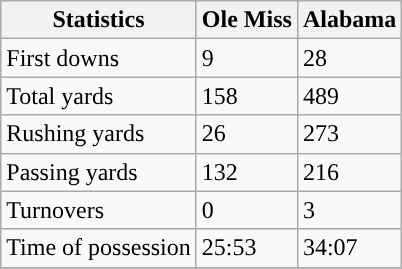<table class="wikitable" style="float: left;">
<tr>
<th>Statistics</th>
<th style=>Ole Miss</th>
<th>Alabama</th>
</tr>
<tr>
<td>First downs</td>
<td>9</td>
<td>28</td>
</tr>
<tr>
<td>Total yards</td>
<td>158</td>
<td>489</td>
</tr>
<tr>
<td>Rushing yards</td>
<td>26</td>
<td>273</td>
</tr>
<tr>
<td>Passing yards</td>
<td>132</td>
<td>216</td>
</tr>
<tr>
<td>Turnovers</td>
<td>0</td>
<td>3</td>
</tr>
<tr>
<td>Time of possession</td>
<td>25:53</td>
<td>34:07</td>
</tr>
<tr>
</tr>
</table>
